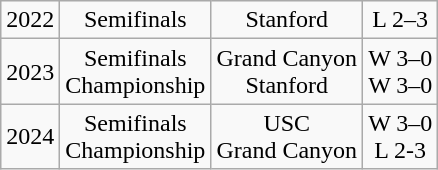<table class="wikitable">
<tr align="center">
<td>2022</td>
<td>Semifinals</td>
<td>Stanford</td>
<td>L 2–3</td>
</tr>
<tr align="center">
<td>2023</td>
<td>Semifinals<br>Championship</td>
<td>Grand Canyon <br>Stanford</td>
<td>W 3–0<br>W 3–0</td>
</tr>
<tr align="center">
<td>2024</td>
<td>Semifinals<br>Championship</td>
<td>USC <br>Grand Canyon</td>
<td>W 3–0<br>L 2-3</td>
</tr>
</table>
